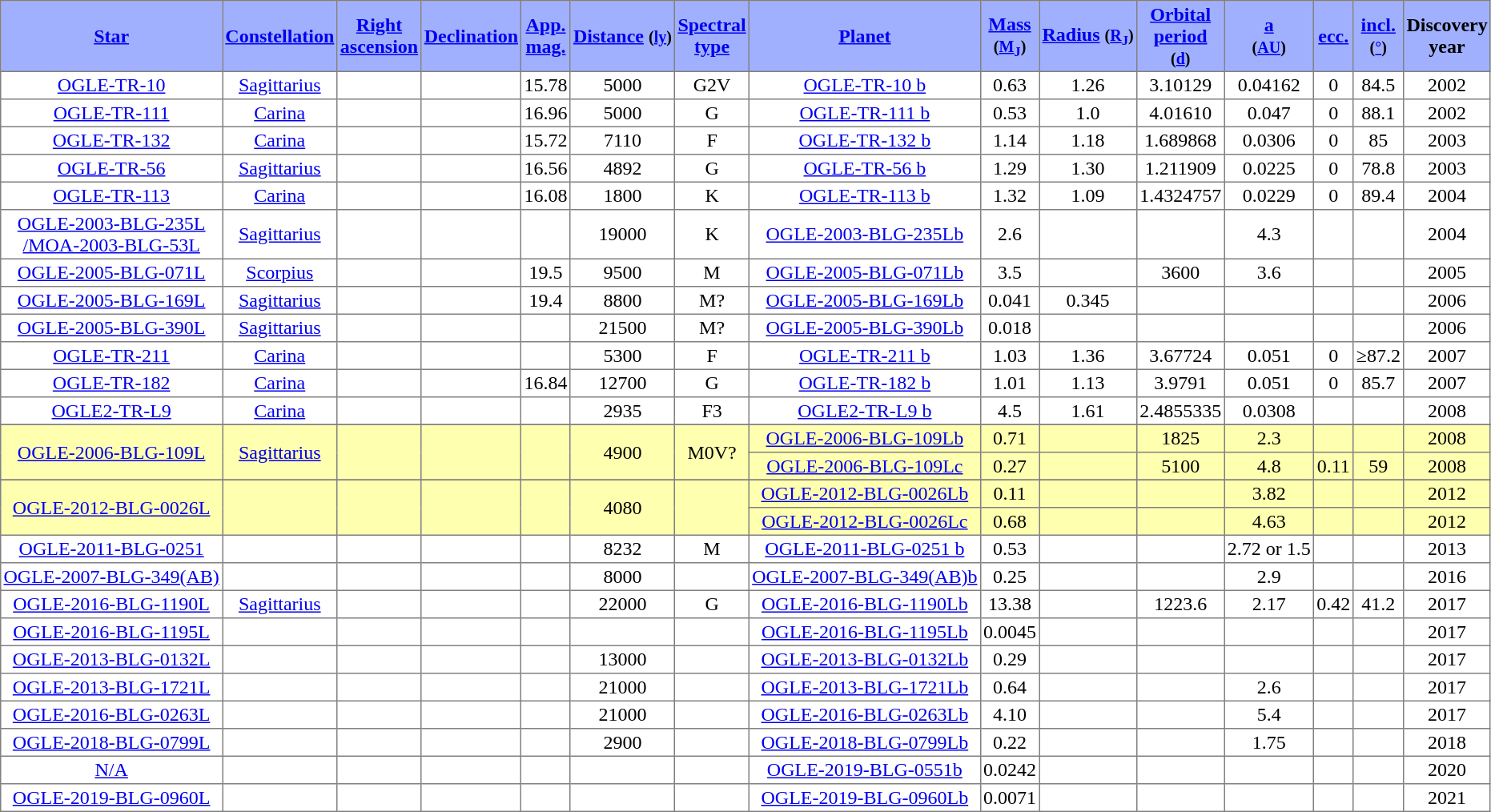<table class="toccolours sortable" border=1 cellspacing=0 cellpadding=2 align=center style="text-align:center; border-collapse:collapse; margin-left: 0; margin-right: auto;">
<tr bgcolor="#a0b0ff">
<th><a href='#'>Star</a></th>
<th><a href='#'>Constellation</a></th>
<th><a href='#'>Right<br>ascension</a></th>
<th><a href='#'>Declination</a></th>
<th><a href='#'>App.<br>mag.</a></th>
<th><a href='#'>Distance</a> <small>(<a href='#'>ly</a>)</small></th>
<th><a href='#'>Spectral<br>type</a></th>
<th><a href='#'>Planet</a></th>
<th><a href='#'>Mass</a><br><small>(<a href='#'>M<sub>J</sub></a>)</small></th>
<th><a href='#'>Radius</a> <small>(<a href='#'>R<sub>J</sub></a>)</small></th>
<th><a href='#'>Orbital<br>period</a><br><small>(<a href='#'>d</a>)</small></th>
<th><a href='#'>a</a><br><small>(<a href='#'>AU</a>)</small></th>
<th><a href='#'>ecc.</a></th>
<th><a href='#'>incl.</a><br><small>(<a href='#'>°</a>)</small></th>
<th>Discovery<br>year</th>
</tr>
<tr>
<td><a href='#'>OGLE-TR-10</a></td>
<td><a href='#'>Sagittarius</a></td>
<td></td>
<td></td>
<td>15.78</td>
<td>5000</td>
<td>G2V</td>
<td><a href='#'>OGLE-TR-10 b</a></td>
<td>0.63</td>
<td>1.26</td>
<td>3.10129</td>
<td>0.04162</td>
<td>0</td>
<td>84.5</td>
<td>2002</td>
</tr>
<tr>
<td><a href='#'>OGLE-TR-111</a></td>
<td><a href='#'>Carina</a></td>
<td></td>
<td></td>
<td>16.96</td>
<td>5000</td>
<td>G</td>
<td><a href='#'>OGLE-TR-111 b</a></td>
<td>0.53</td>
<td>1.0</td>
<td>4.01610</td>
<td>0.047</td>
<td>0</td>
<td>88.1</td>
<td>2002</td>
</tr>
<tr>
<td><a href='#'>OGLE-TR-132</a></td>
<td><a href='#'>Carina</a></td>
<td></td>
<td></td>
<td>15.72</td>
<td>7110</td>
<td>F</td>
<td><a href='#'>OGLE-TR-132 b</a></td>
<td>1.14</td>
<td>1.18</td>
<td>1.689868</td>
<td>0.0306</td>
<td>0</td>
<td>85</td>
<td>2003</td>
</tr>
<tr>
<td><a href='#'>OGLE-TR-56</a></td>
<td><a href='#'>Sagittarius</a></td>
<td></td>
<td></td>
<td>16.56</td>
<td>4892</td>
<td>G</td>
<td><a href='#'>OGLE-TR-56 b</a></td>
<td>1.29</td>
<td>1.30</td>
<td>1.211909</td>
<td>0.0225</td>
<td>0</td>
<td>78.8</td>
<td>2003</td>
</tr>
<tr>
<td><a href='#'>OGLE-TR-113</a></td>
<td><a href='#'>Carina</a></td>
<td></td>
<td></td>
<td>16.08</td>
<td>1800</td>
<td>K</td>
<td><a href='#'>OGLE-TR-113 b</a></td>
<td>1.32</td>
<td>1.09</td>
<td>1.4324757</td>
<td>0.0229</td>
<td>0</td>
<td>89.4</td>
<td>2004</td>
</tr>
<tr>
<td><a href='#'>OGLE-2003-BLG-235L<br>/MOA-2003-BLG-53L</a></td>
<td><a href='#'>Sagittarius</a></td>
<td></td>
<td></td>
<td></td>
<td>19000</td>
<td>K</td>
<td><a href='#'>OGLE-2003-BLG-235Lb</a></td>
<td>2.6</td>
<td></td>
<td></td>
<td>4.3</td>
<td></td>
<td></td>
<td>2004</td>
</tr>
<tr>
<td><a href='#'>OGLE-2005-BLG-071L</a></td>
<td><a href='#'>Scorpius</a></td>
<td></td>
<td></td>
<td>19.5</td>
<td>9500</td>
<td>M</td>
<td><a href='#'>OGLE-2005-BLG-071Lb</a></td>
<td>3.5</td>
<td></td>
<td>3600</td>
<td>3.6</td>
<td></td>
<td></td>
<td>2005</td>
</tr>
<tr>
<td><a href='#'>OGLE-2005-BLG-169L</a></td>
<td><a href='#'>Sagittarius</a></td>
<td></td>
<td></td>
<td>19.4</td>
<td>8800</td>
<td>M?</td>
<td><a href='#'>OGLE-2005-BLG-169Lb</a></td>
<td>0.041</td>
<td>0.345</td>
<td></td>
<td></td>
<td></td>
<td></td>
<td>2006</td>
</tr>
<tr>
<td><a href='#'>OGLE-2005-BLG-390L</a></td>
<td><a href='#'>Sagittarius</a></td>
<td></td>
<td></td>
<td></td>
<td>21500</td>
<td>M?</td>
<td><a href='#'>OGLE-2005-BLG-390Lb</a></td>
<td>0.018</td>
<td></td>
<td></td>
<td></td>
<td></td>
<td></td>
<td>2006</td>
</tr>
<tr>
<td><a href='#'>OGLE-TR-211</a></td>
<td><a href='#'>Carina</a></td>
<td></td>
<td></td>
<td></td>
<td>5300</td>
<td>F</td>
<td><a href='#'>OGLE-TR-211 b</a></td>
<td>1.03</td>
<td>1.36</td>
<td>3.67724</td>
<td>0.051</td>
<td>0</td>
<td>≥87.2</td>
<td>2007</td>
</tr>
<tr>
<td><a href='#'>OGLE-TR-182</a></td>
<td><a href='#'>Carina</a></td>
<td></td>
<td></td>
<td>16.84</td>
<td>12700</td>
<td>G</td>
<td><a href='#'>OGLE-TR-182 b</a></td>
<td>1.01</td>
<td>1.13</td>
<td>3.9791</td>
<td>0.051</td>
<td>0</td>
<td>85.7</td>
<td>2007</td>
</tr>
<tr>
<td><a href='#'>OGLE2-TR-L9</a></td>
<td><a href='#'>Carina</a></td>
<td></td>
<td></td>
<td></td>
<td>2935</td>
<td>F3</td>
<td><a href='#'>OGLE2-TR-L9 b</a></td>
<td>4.5</td>
<td>1.61</td>
<td>2.4855335</td>
<td>0.0308</td>
<td></td>
<td></td>
<td>2008</td>
</tr>
<tr>
</tr>
<tr bgcolor="#ffffb0">
<td rowspan=2><a href='#'>OGLE-2006-BLG-109L</a></td>
<td rowspan=2><a href='#'>Sagittarius</a></td>
<td rowspan=2></td>
<td rowspan=2></td>
<td rowspan=2></td>
<td rowspan=2>4900</td>
<td rowspan=2>M0V?</td>
<td><a href='#'>OGLE-2006-BLG-109Lb</a></td>
<td>0.71</td>
<td></td>
<td>1825</td>
<td>2.3</td>
<td></td>
<td></td>
<td>2008</td>
</tr>
<tr bgcolor="#ffffb0">
<td><a href='#'>OGLE-2006-BLG-109Lc</a></td>
<td>0.27</td>
<td></td>
<td>5100</td>
<td>4.8</td>
<td>0.11</td>
<td>59</td>
<td>2008</td>
</tr>
<tr>
</tr>
<tr bgcolor="#ffffb0">
<td rowspan=2><a href='#'>OGLE-2012-BLG-0026L</a></td>
<td rowspan=2></td>
<td rowspan=2></td>
<td rowspan=2></td>
<td rowspan=2></td>
<td rowspan=2>4080</td>
<td rowspan=2></td>
<td><a href='#'>OGLE-2012-BLG-0026Lb</a></td>
<td>0.11</td>
<td></td>
<td></td>
<td>3.82</td>
<td></td>
<td></td>
<td>2012</td>
</tr>
<tr bgcolor="#ffffb0">
<td><a href='#'>OGLE-2012-BLG-0026Lc</a></td>
<td>0.68</td>
<td></td>
<td></td>
<td>4.63</td>
<td></td>
<td></td>
<td>2012</td>
</tr>
<tr>
<td><a href='#'>OGLE-2011-BLG-0251</a></td>
<td></td>
<td></td>
<td></td>
<td></td>
<td>8232</td>
<td>M</td>
<td><a href='#'>OGLE-2011-BLG-0251 b</a></td>
<td>0.53</td>
<td></td>
<td></td>
<td>2.72 or 1.5</td>
<td></td>
<td></td>
<td>2013</td>
</tr>
<tr>
<td><a href='#'>OGLE-2007-BLG-349(AB)</a></td>
<td></td>
<td></td>
<td></td>
<td></td>
<td>8000</td>
<td></td>
<td><a href='#'>OGLE-2007-BLG-349(AB)b</a></td>
<td>0.25</td>
<td></td>
<td></td>
<td>2.9</td>
<td></td>
<td></td>
<td>2016</td>
</tr>
<tr>
<td><a href='#'>OGLE-2016-BLG-1190L</a></td>
<td><a href='#'>Sagittarius</a></td>
<td></td>
<td></td>
<td></td>
<td>22000</td>
<td>G</td>
<td><a href='#'>OGLE-2016-BLG-1190Lb</a></td>
<td>13.38</td>
<td></td>
<td>1223.6</td>
<td>2.17</td>
<td>0.42</td>
<td>41.2</td>
<td>2017</td>
</tr>
<tr>
<td><a href='#'>OGLE-2016-BLG-1195L</a></td>
<td></td>
<td></td>
<td></td>
<td></td>
<td></td>
<td></td>
<td><a href='#'>OGLE-2016-BLG-1195Lb</a></td>
<td>0.0045</td>
<td></td>
<td></td>
<td></td>
<td></td>
<td></td>
<td>2017</td>
</tr>
<tr>
<td><a href='#'>OGLE-2013-BLG-0132L</a></td>
<td></td>
<td></td>
<td></td>
<td></td>
<td>13000</td>
<td></td>
<td><a href='#'>OGLE-2013-BLG-0132Lb</a></td>
<td>0.29</td>
<td></td>
<td></td>
<td></td>
<td></td>
<td></td>
<td>2017</td>
</tr>
<tr>
<td><a href='#'>OGLE-2013-BLG-1721L</a></td>
<td></td>
<td></td>
<td></td>
<td></td>
<td>21000</td>
<td></td>
<td><a href='#'>OGLE-2013-BLG-1721Lb</a></td>
<td>0.64</td>
<td></td>
<td></td>
<td>2.6</td>
<td></td>
<td></td>
<td>2017</td>
</tr>
<tr>
<td><a href='#'>OGLE-2016-BLG-0263L</a></td>
<td></td>
<td></td>
<td></td>
<td></td>
<td>21000</td>
<td></td>
<td><a href='#'>OGLE-2016-BLG-0263Lb</a></td>
<td>4.10</td>
<td></td>
<td></td>
<td>5.4</td>
<td></td>
<td></td>
<td>2017</td>
</tr>
<tr>
<td><a href='#'>OGLE-2018-BLG-0799L</a></td>
<td></td>
<td></td>
<td></td>
<td></td>
<td>2900</td>
<td></td>
<td><a href='#'>OGLE-2018-BLG-0799Lb</a></td>
<td>0.22</td>
<td></td>
<td></td>
<td>1.75</td>
<td></td>
<td></td>
<td>2018</td>
</tr>
<tr>
<td><a href='#'>N/A</a></td>
<td></td>
<td></td>
<td></td>
<td></td>
<td></td>
<td></td>
<td><a href='#'>OGLE-2019-BLG-0551b</a></td>
<td>0.0242</td>
<td></td>
<td></td>
<td></td>
<td></td>
<td></td>
<td>2020</td>
</tr>
<tr>
<td><a href='#'>OGLE-2019-BLG-0960L</a></td>
<td></td>
<td></td>
<td></td>
<td></td>
<td></td>
<td></td>
<td><a href='#'>OGLE-2019-BLG-0960Lb</a></td>
<td>0.0071</td>
<td></td>
<td></td>
<td></td>
<td></td>
<td></td>
<td>2021</td>
</tr>
</table>
